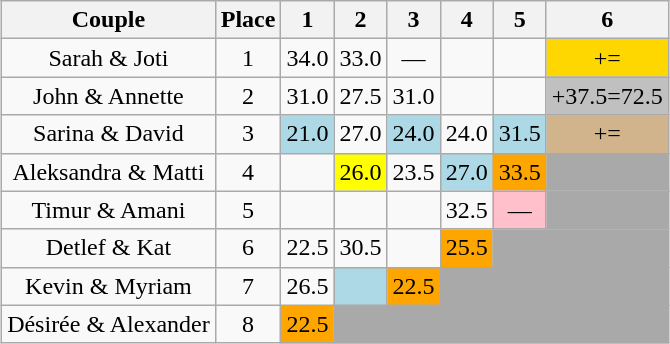<table class="wikitable sortable" style="margin: auto; text-align: center;">
<tr>
<th>Couple</th>
<th>Place</th>
<th>1</th>
<th>2</th>
<th>3</th>
<th>4</th>
<th>5</th>
<th>6</th>
</tr>
<tr>
<td><div>Sarah & Joti</div></td>
<td>1</td>
<td>34.0</td>
<td>33.0</td>
<td>—</td>
<td></td>
<td></td>
<td bgcolor=gold>+=</td>
</tr>
<tr>
<td><div>John & Annette</div></td>
<td>2</td>
<td>31.0</td>
<td>27.5</td>
<td>31.0</td>
<td></td>
<td></td>
<td bgcolor=silver>+37.5=72.5</td>
</tr>
<tr>
<td><div>Sarina & David</div></td>
<td>3</td>
<td bgcolor=lightblue>21.0</td>
<td>27.0</td>
<td bgcolor=lightblue>24.0</td>
<td>24.0</td>
<td bgcolor=lightblue>31.5</td>
<td bgcolor=tan>+=</td>
</tr>
<tr>
<td><div>Aleksandra & Matti</div></td>
<td>4</td>
<td></td>
<td bgcolor=yellow>26.0</td>
<td>23.5</td>
<td bgcolor=lightblue>27.0</td>
<td bgcolor=orange>33.5</td>
<td bgcolor=darkgrey colspan=6></td>
</tr>
<tr>
<td><div>Timur & Amani</div></td>
<td>5</td>
<td></td>
<td></td>
<td></td>
<td>32.5</td>
<td bgcolor=pink>—</td>
<td bgcolor=darkgrey colspan=6></td>
</tr>
<tr>
<td><div>Detlef & Kat</div></td>
<td>6</td>
<td>22.5</td>
<td>30.5</td>
<td></td>
<td bgcolor=orange>25.5</td>
<td bgcolor=darkgrey colspan=6></td>
</tr>
<tr>
<td><div>Kevin & Myriam</div></td>
<td>7</td>
<td>26.5</td>
<td bgcolor=lightblue></td>
<td bgcolor=orange>22.5</td>
<td bgcolor=darkgrey colspan=6></td>
</tr>
<tr>
<td><div>Désirée & Alexander</div></td>
<td>8</td>
<td bgcolor=orange>22.5</td>
<td bgcolor=darkgrey colspan=6></td>
</tr>
</table>
